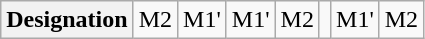<table class="wikitable">
<tr>
<th>Designation</th>
<td>M2</td>
<td>M1'</td>
<td>M1'</td>
<td>M2</td>
<td></td>
<td>M1'</td>
<td>M2</td>
</tr>
</table>
